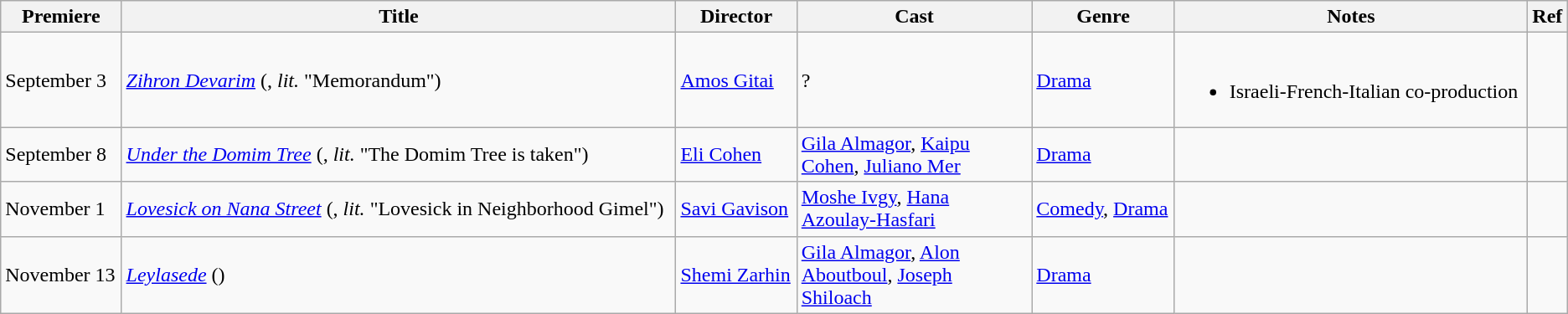<table class="wikitable">
<tr>
<th>Premiere</th>
<th>Title</th>
<th>Director</th>
<th width=15%>Cast</th>
<th>Genre</th>
<th>Notes</th>
<th>Ref</th>
</tr>
<tr>
<td>September 3</td>
<td><em><a href='#'>Zihron Devarim</a></em> (, <em>lit.</em> "Memorandum")</td>
<td><a href='#'>Amos Gitai</a></td>
<td>?</td>
<td><a href='#'>Drama</a></td>
<td><br><ul><li>Israeli-French-Italian co-production</li></ul></td>
<td></td>
</tr>
<tr>
<td>September 8</td>
<td><em><a href='#'>Under the Domim Tree</a></em> (, <em>lit.</em> "The Domim Tree is taken")</td>
<td><a href='#'>Eli Cohen</a></td>
<td><a href='#'>Gila Almagor</a>, <a href='#'>Kaipu Cohen</a>, <a href='#'>Juliano Mer</a></td>
<td><a href='#'>Drama</a></td>
<td></td>
<td></td>
</tr>
<tr>
<td>November 1</td>
<td><em><a href='#'>Lovesick on Nana Street</a></em> (, <em>lit.</em> "Lovesick in Neighborhood Gimel")</td>
<td><a href='#'>Savi Gavison</a></td>
<td><a href='#'>Moshe Ivgy</a>, <a href='#'>Hana Azoulay-Hasfari</a></td>
<td><a href='#'>Comedy</a>, <a href='#'>Drama</a></td>
<td></td>
<td></td>
</tr>
<tr>
<td>November 13</td>
<td><em><a href='#'>Leylasede</a></em> ()</td>
<td><a href='#'>Shemi Zarhin</a></td>
<td><a href='#'>Gila Almagor</a>, <a href='#'>Alon Aboutboul</a>, <a href='#'>Joseph Shiloach</a></td>
<td><a href='#'>Drama</a></td>
<td></td>
<td></td>
</tr>
</table>
